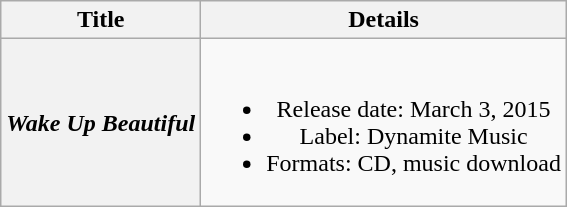<table class="wikitable plainrowheaders" style="text-align:center;">
<tr>
<th scope="col">Title</th>
<th scope="col">Details</th>
</tr>
<tr>
<th scope="row"><em>Wake Up Beautiful</em></th>
<td><br><ul><li>Release date: March 3, 2015</li><li>Label: Dynamite Music</li><li>Formats: CD, music download</li></ul></td>
</tr>
</table>
